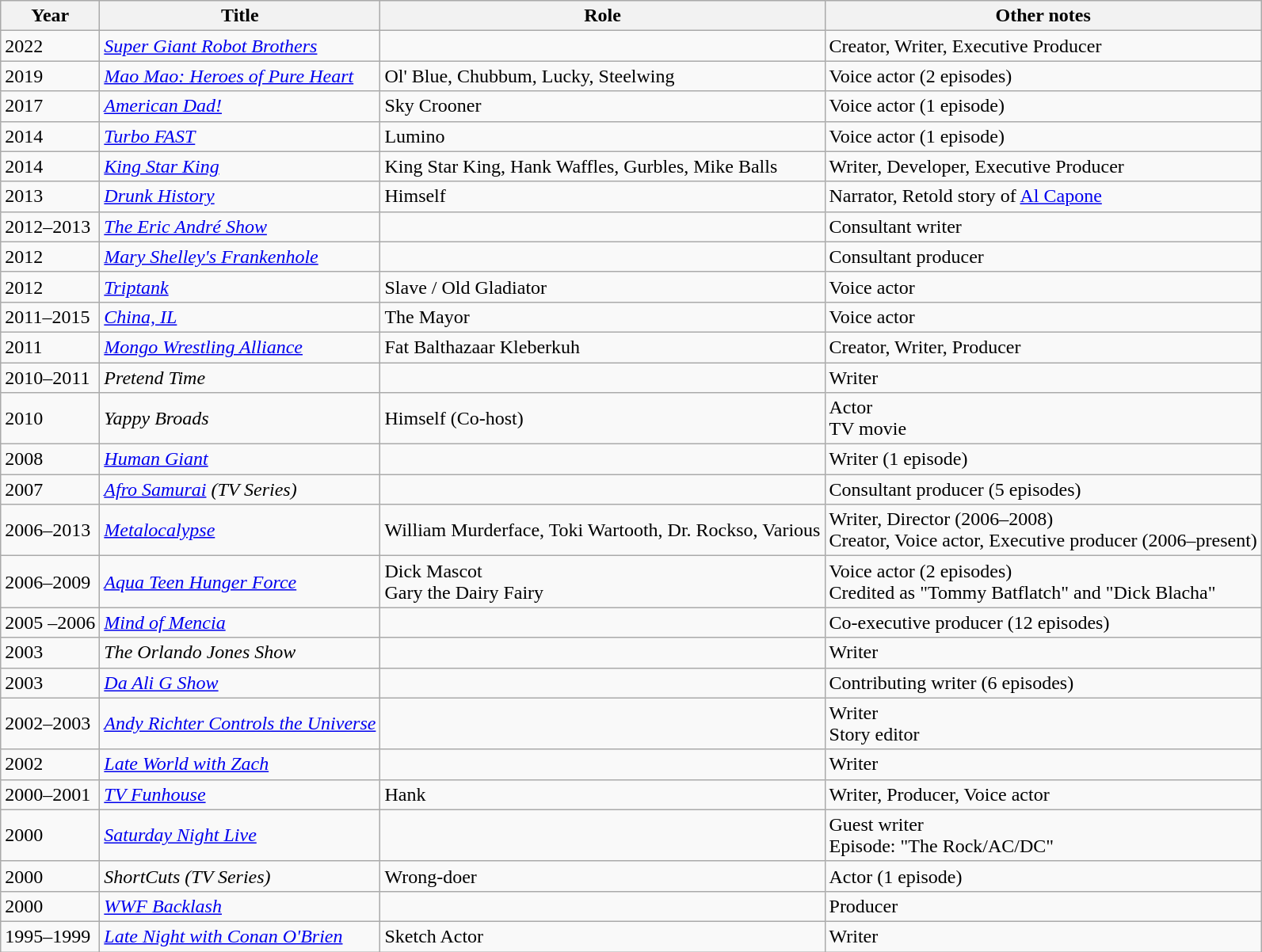<table class="wikitable">
<tr>
<th>Year</th>
<th>Title</th>
<th>Role</th>
<th>Other notes</th>
</tr>
<tr>
<td>2022</td>
<td><em><a href='#'>Super Giant Robot Brothers</a></em></td>
<td></td>
<td>Creator, Writer, Executive Producer</td>
</tr>
<tr>
<td>2019</td>
<td><em><a href='#'>Mao Mao: Heroes of Pure Heart</a></em></td>
<td>Ol' Blue, Chubbum, Lucky, Steelwing</td>
<td>Voice actor (2 episodes)</td>
</tr>
<tr>
<td>2017</td>
<td><em><a href='#'>American Dad!</a></em></td>
<td>Sky Crooner</td>
<td>Voice actor (1 episode)</td>
</tr>
<tr>
<td>2014</td>
<td><em><a href='#'>Turbo FAST</a></em></td>
<td>Lumino</td>
<td>Voice actor (1 episode)</td>
</tr>
<tr>
<td>2014</td>
<td><em><a href='#'>King Star King</a></em></td>
<td>King Star King, Hank Waffles, Gurbles, Mike Balls</td>
<td>Writer, Developer, Executive Producer</td>
</tr>
<tr>
<td>2013</td>
<td><em><a href='#'>Drunk History</a></em></td>
<td>Himself</td>
<td>Narrator, Retold story of <a href='#'>Al Capone</a></td>
</tr>
<tr>
<td>2012–2013</td>
<td><em><a href='#'>The Eric André Show</a></em></td>
<td></td>
<td>Consultant writer</td>
</tr>
<tr>
<td>2012</td>
<td><em><a href='#'>Mary Shelley's Frankenhole</a></em></td>
<td></td>
<td>Consultant producer</td>
</tr>
<tr>
<td>2012</td>
<td><em><a href='#'>Triptank</a></em></td>
<td>Slave / Old Gladiator</td>
<td>Voice actor</td>
</tr>
<tr>
<td>2011–2015</td>
<td><em><a href='#'>China, IL</a></em></td>
<td>The Mayor</td>
<td>Voice actor</td>
</tr>
<tr>
<td>2011</td>
<td><em><a href='#'>Mongo Wrestling Alliance</a></em></td>
<td>Fat Balthazaar Kleberkuh</td>
<td>Creator, Writer, Producer</td>
</tr>
<tr>
<td>2010–2011</td>
<td><em>Pretend Time</em></td>
<td></td>
<td>Writer</td>
</tr>
<tr>
<td>2010</td>
<td><em>Yappy Broads</em></td>
<td>Himself (Co-host)</td>
<td>Actor<br>TV movie</td>
</tr>
<tr>
<td>2008</td>
<td><em><a href='#'>Human Giant</a></em></td>
<td></td>
<td>Writer (1 episode)</td>
</tr>
<tr>
<td>2007</td>
<td><em><a href='#'>Afro Samurai</a> (TV Series)</em></td>
<td></td>
<td>Consultant producer (5 episodes)</td>
</tr>
<tr>
<td>2006–2013</td>
<td><em><a href='#'>Metalocalypse</a></em></td>
<td>William Murderface, Toki Wartooth, Dr. Rockso, Various</td>
<td>Writer, Director (2006–2008)<br>Creator, Voice actor, Executive producer (2006–present)</td>
</tr>
<tr>
<td>2006–2009</td>
<td><em><a href='#'>Aqua Teen Hunger Force</a></em></td>
<td>Dick Mascot<br>Gary the Dairy Fairy</td>
<td>Voice actor (2 episodes)<br>Credited as "Tommy Batflatch" and "Dick Blacha"</td>
</tr>
<tr>
<td>2005 –2006</td>
<td><em><a href='#'>Mind of Mencia</a></em></td>
<td></td>
<td>Co-executive producer (12 episodes)</td>
</tr>
<tr>
<td>2003</td>
<td><em>The Orlando Jones Show</em></td>
<td></td>
<td>Writer</td>
</tr>
<tr>
<td>2003</td>
<td><em><a href='#'>Da Ali G Show</a></em></td>
<td></td>
<td>Contributing writer (6 episodes)</td>
</tr>
<tr>
<td>2002–2003</td>
<td><em><a href='#'>Andy Richter Controls the Universe</a></em></td>
<td></td>
<td>Writer<br>Story editor</td>
</tr>
<tr>
<td>2002</td>
<td><em><a href='#'>Late World with Zach</a></em></td>
<td></td>
<td>Writer</td>
</tr>
<tr>
<td>2000–2001</td>
<td><em><a href='#'>TV Funhouse</a></em></td>
<td>Hank</td>
<td>Writer, Producer, Voice actor</td>
</tr>
<tr>
<td>2000</td>
<td><em><a href='#'>Saturday Night Live</a></em></td>
<td></td>
<td>Guest writer<br>Episode: "The Rock/AC/DC"</td>
</tr>
<tr>
<td>2000</td>
<td><em>ShortCuts (TV Series)</em></td>
<td>Wrong-doer</td>
<td>Actor (1 episode)</td>
</tr>
<tr>
<td>2000</td>
<td><em><a href='#'>WWF Backlash</a></em></td>
<td></td>
<td>Producer</td>
</tr>
<tr>
<td>1995–1999</td>
<td><em><a href='#'>Late Night with Conan O'Brien</a></em></td>
<td>Sketch Actor</td>
<td>Writer</td>
</tr>
</table>
